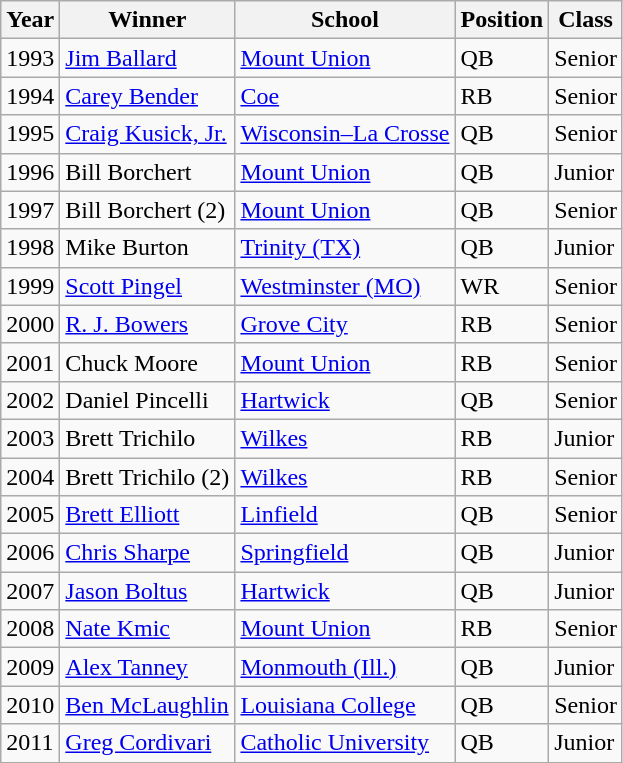<table class="wikitable">
<tr>
<th bgcolor="#e5e5e5">Year</th>
<th bgcolor="#e5e5e5">Winner</th>
<th bgcolor="#e5e5e5">School</th>
<th>Position</th>
<th>Class</th>
</tr>
<tr>
<td>1993</td>
<td><a href='#'>Jim Ballard</a></td>
<td><a href='#'>Mount Union</a></td>
<td>QB</td>
<td>Senior</td>
</tr>
<tr>
<td>1994</td>
<td><a href='#'>Carey Bender</a></td>
<td><a href='#'>Coe</a></td>
<td>RB</td>
<td>Senior</td>
</tr>
<tr>
<td>1995</td>
<td><a href='#'>Craig Kusick, Jr.</a></td>
<td><a href='#'>Wisconsin–La Crosse</a></td>
<td>QB</td>
<td>Senior</td>
</tr>
<tr>
<td>1996</td>
<td>Bill Borchert</td>
<td><a href='#'>Mount Union</a></td>
<td>QB</td>
<td>Junior</td>
</tr>
<tr>
<td>1997</td>
<td>Bill Borchert (2)</td>
<td><a href='#'>Mount Union</a></td>
<td>QB</td>
<td>Senior</td>
</tr>
<tr>
<td>1998</td>
<td>Mike Burton</td>
<td><a href='#'>Trinity (TX)</a></td>
<td>QB</td>
<td>Junior</td>
</tr>
<tr>
<td>1999</td>
<td><a href='#'>Scott Pingel</a></td>
<td><a href='#'>Westminster (MO)</a></td>
<td>WR</td>
<td>Senior</td>
</tr>
<tr>
<td>2000</td>
<td><a href='#'>R. J. Bowers</a></td>
<td><a href='#'>Grove City</a></td>
<td>RB</td>
<td>Senior</td>
</tr>
<tr>
<td>2001</td>
<td>Chuck Moore</td>
<td><a href='#'>Mount Union</a></td>
<td>RB</td>
<td>Senior</td>
</tr>
<tr>
<td>2002</td>
<td>Daniel Pincelli</td>
<td><a href='#'>Hartwick</a></td>
<td>QB</td>
<td>Senior</td>
</tr>
<tr>
<td>2003</td>
<td>Brett Trichilo</td>
<td><a href='#'>Wilkes</a></td>
<td>RB</td>
<td>Junior</td>
</tr>
<tr>
<td>2004</td>
<td>Brett Trichilo (2)</td>
<td><a href='#'>Wilkes</a></td>
<td>RB</td>
<td>Senior</td>
</tr>
<tr>
<td>2005</td>
<td><a href='#'>Brett Elliott</a></td>
<td><a href='#'>Linfield</a></td>
<td>QB</td>
<td>Senior</td>
</tr>
<tr>
<td>2006</td>
<td><a href='#'>Chris Sharpe</a></td>
<td><a href='#'>Springfield</a></td>
<td>QB</td>
<td>Junior</td>
</tr>
<tr>
<td>2007</td>
<td><a href='#'>Jason Boltus</a></td>
<td><a href='#'>Hartwick</a></td>
<td>QB</td>
<td>Junior</td>
</tr>
<tr>
<td>2008</td>
<td><a href='#'>Nate Kmic</a></td>
<td><a href='#'>Mount Union</a></td>
<td>RB</td>
<td>Senior</td>
</tr>
<tr>
<td>2009</td>
<td><a href='#'>Alex Tanney</a></td>
<td><a href='#'>Monmouth (Ill.)</a></td>
<td>QB</td>
<td>Junior</td>
</tr>
<tr>
<td>2010</td>
<td><a href='#'>Ben McLaughlin</a></td>
<td><a href='#'>Louisiana College</a></td>
<td>QB</td>
<td>Senior</td>
</tr>
<tr>
<td>2011</td>
<td><a href='#'>Greg Cordivari</a></td>
<td><a href='#'>Catholic University</a></td>
<td>QB</td>
<td>Junior</td>
</tr>
</table>
